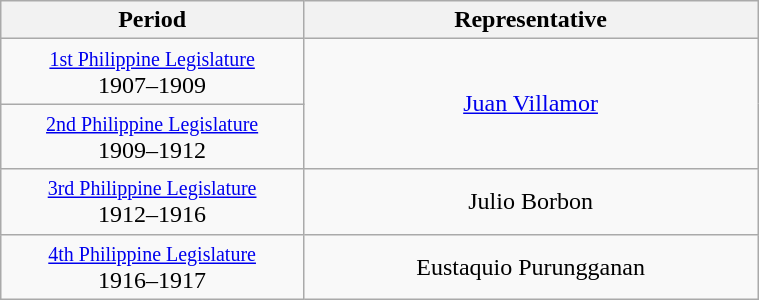<table class="wikitable" style="text-align:center; width:40%;">
<tr>
<th width="40%">Period</th>
<th>Representative</th>
</tr>
<tr>
<td><small><a href='#'>1st Philippine Legislature</a></small><br>1907–1909</td>
<td rowspan="2"><a href='#'>Juan Villamor</a></td>
</tr>
<tr>
<td><small><a href='#'>2nd Philippine Legislature</a></small><br>1909–1912</td>
</tr>
<tr>
<td><small><a href='#'>3rd Philippine Legislature</a></small><br>1912–1916</td>
<td>Julio Borbon</td>
</tr>
<tr>
<td><small><a href='#'>4th Philippine Legislature</a></small><br>1916–1917</td>
<td>Eustaquio Purungganan</td>
</tr>
</table>
